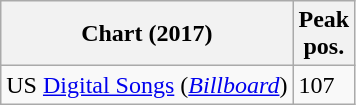<table class="wikitable">
<tr>
<th>Chart (2017)</th>
<th>Peak<br>pos.</th>
</tr>
<tr>
<td>US <a href='#'>Digital Songs</a> (<em><a href='#'>Billboard</a></em>)</td>
<td>107</td>
</tr>
</table>
